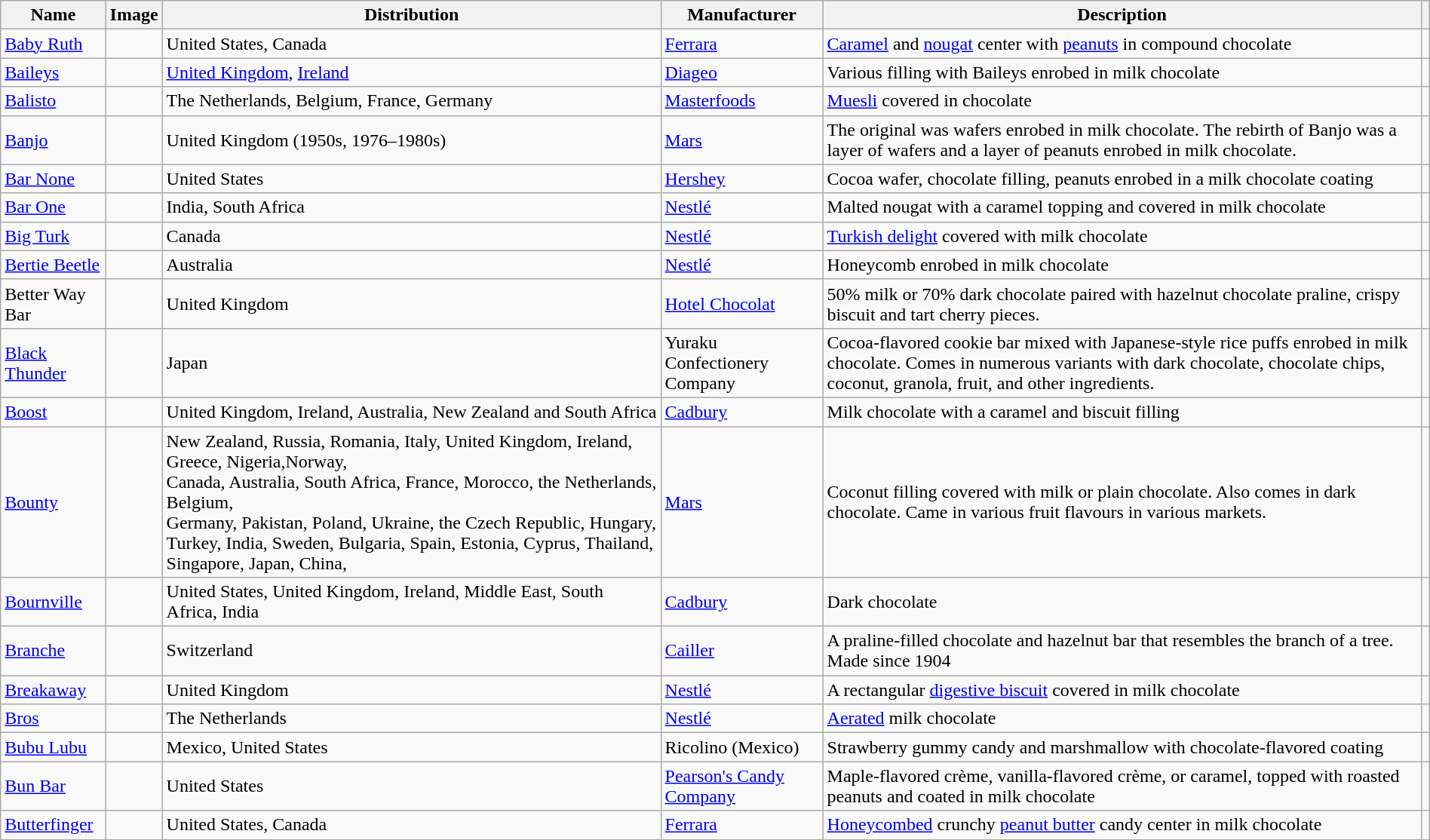<table class="wikitable sortable" style="width:100%">
<tr>
<th>Name</th>
<th class="unsortable">Image</th>
<th>Distribution</th>
<th>Manufacturer</th>
<th>Description</th>
<th></th>
</tr>
<tr>
<td><a href='#'>Baby Ruth</a></td>
<td></td>
<td>United States, Canada</td>
<td><a href='#'>Ferrara</a></td>
<td><a href='#'>Caramel</a> and <a href='#'>nougat</a> center with <a href='#'>peanuts</a> in compound chocolate</td>
<td></td>
</tr>
<tr>
<td><a href='#'>Baileys</a></td>
<td></td>
<td><a href='#'>United Kingdom</a>, <a href='#'>Ireland</a></td>
<td><a href='#'>Diageo</a></td>
<td>Various filling with Baileys enrobed in milk chocolate</td>
</tr>
<tr>
<td><a href='#'>Balisto</a></td>
<td></td>
<td>The Netherlands, Belgium, France, Germany</td>
<td><a href='#'>Masterfoods</a></td>
<td><a href='#'>Muesli</a> covered in chocolate</td>
<td></td>
</tr>
<tr>
<td><a href='#'>Banjo</a></td>
<td></td>
<td>United Kingdom (1950s, 1976–1980s)</td>
<td><a href='#'>Mars</a></td>
<td>The original was wafers enrobed in milk chocolate. The rebirth of Banjo was a layer of wafers and a layer of peanuts enrobed in milk chocolate.</td>
<td></td>
</tr>
<tr>
<td><a href='#'>Bar None</a></td>
<td></td>
<td>United States</td>
<td><a href='#'>Hershey</a></td>
<td>Cocoa wafer, chocolate filling, peanuts enrobed in a milk chocolate coating</td>
<td></td>
</tr>
<tr>
<td><a href='#'>Bar One</a></td>
<td></td>
<td>India, South Africa</td>
<td><a href='#'>Nestlé</a></td>
<td>Malted nougat with a caramel topping and covered in milk chocolate</td>
<td></td>
</tr>
<tr>
<td><a href='#'>Big Turk</a></td>
<td></td>
<td>Canada</td>
<td><a href='#'>Nestlé</a></td>
<td><a href='#'>Turkish delight</a> covered with milk chocolate</td>
<td></td>
</tr>
<tr>
<td><a href='#'>Bertie Beetle</a></td>
<td></td>
<td>Australia</td>
<td><a href='#'>Nestlé</a></td>
<td>Honeycomb enrobed in milk chocolate</td>
<td></td>
</tr>
<tr>
<td>Better Way Bar</td>
<td></td>
<td>United Kingdom</td>
<td><a href='#'>Hotel Chocolat</a></td>
<td>50% milk or 70% dark chocolate paired with hazelnut chocolate praline, crispy biscuit and tart cherry pieces.</td>
<td></td>
</tr>
<tr>
<td><a href='#'>Black Thunder</a></td>
<td></td>
<td>Japan</td>
<td>Yuraku Confectionery Company</td>
<td>Cocoa-flavored cookie bar mixed with Japanese-style rice puffs enrobed in milk chocolate. Comes in numerous variants with dark chocolate, chocolate chips, coconut, granola, fruit, and other ingredients.</td>
<td></td>
</tr>
<tr>
<td><a href='#'>Boost</a></td>
<td></td>
<td>United Kingdom, Ireland, Australia, New Zealand and South Africa</td>
<td><a href='#'>Cadbury</a></td>
<td>Milk chocolate with a caramel and biscuit filling</td>
<td></td>
</tr>
<tr>
<td><a href='#'>Bounty</a></td>
<td></td>
<td>New Zealand, Russia, Romania, Italy, United Kingdom, Ireland, Greece, Nigeria,Norway, <br>Canada, Australia, South Africa, France, Morocco, the Netherlands, Belgium, <br>Germany, Pakistan, Poland, Ukraine, the Czech Republic, Hungary, Turkey, India, Sweden, Bulgaria, Spain, Estonia, Cyprus, Thailand, Singapore, Japan, China,</td>
<td><a href='#'>Mars</a></td>
<td>Coconut filling covered with milk or plain chocolate.  Also comes in dark chocolate.  Came in various fruit flavours in various markets.</td>
<td></td>
</tr>
<tr>
<td><a href='#'>Bournville</a></td>
<td></td>
<td>United States, United Kingdom, Ireland, Middle East, South Africa, India</td>
<td><a href='#'>Cadbury</a></td>
<td>Dark chocolate</td>
<td></td>
</tr>
<tr>
<td><a href='#'>Branche</a></td>
<td></td>
<td>Switzerland</td>
<td><a href='#'>Cailler</a></td>
<td>A praline-filled chocolate and hazelnut bar that resembles the branch of a tree. Made since 1904</td>
<td></td>
</tr>
<tr>
<td><a href='#'>Breakaway</a></td>
<td></td>
<td>United Kingdom</td>
<td><a href='#'>Nestlé</a></td>
<td>A rectangular <a href='#'>digestive biscuit</a> covered in milk chocolate</td>
<td></td>
</tr>
<tr>
<td><a href='#'>Bros</a></td>
<td></td>
<td>The Netherlands</td>
<td><a href='#'>Nestlé</a></td>
<td><a href='#'>Aerated</a> milk chocolate</td>
<td></td>
</tr>
<tr>
<td><a href='#'>Bubu Lubu</a></td>
<td></td>
<td>Mexico, United States</td>
<td>Ricolino (Mexico)</td>
<td>Strawberry gummy candy and marshmallow with chocolate-flavored coating</td>
<td></td>
</tr>
<tr>
<td><a href='#'>Bun Bar</a></td>
<td></td>
<td>United States</td>
<td><a href='#'>Pearson's Candy Company</a></td>
<td>Maple-flavored crème, vanilla-flavored crème, or caramel, topped with roasted peanuts and coated in milk chocolate</td>
<td></td>
</tr>
<tr>
<td><a href='#'>Butterfinger</a></td>
<td></td>
<td>United States, Canada</td>
<td><a href='#'>Ferrara</a></td>
<td><a href='#'>Honeycombed</a> crunchy <a href='#'>peanut butter</a> candy center in milk chocolate</td>
<td></td>
</tr>
</table>
